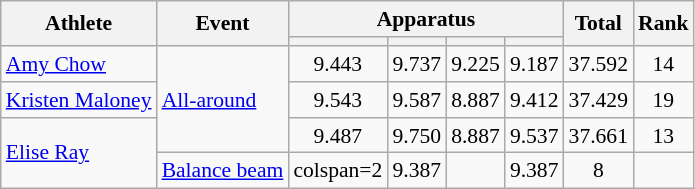<table class=wikitable style=font-size:90%;text-align:center>
<tr>
<th rowspan=2>Athlete</th>
<th rowspan=2>Event</th>
<th colspan=4>Apparatus</th>
<th rowspan=2>Total</th>
<th rowspan=2>Rank</th>
</tr>
<tr style=font-size:95%>
<th></th>
<th></th>
<th></th>
<th></th>
</tr>
<tr>
<td align=left><a href='#'>Amy Chow</a></td>
<td align=left rowspan=3><a href='#'>All-around</a></td>
<td>9.443</td>
<td>9.737</td>
<td>9.225</td>
<td>9.187</td>
<td>37.592</td>
<td>14</td>
</tr>
<tr>
<td align=left><a href='#'>Kristen Maloney</a></td>
<td>9.543</td>
<td>9.587</td>
<td>8.887</td>
<td>9.412</td>
<td>37.429</td>
<td>19</td>
</tr>
<tr>
<td align=left rowspan=2><a href='#'>Elise Ray</a></td>
<td>9.487</td>
<td>9.750</td>
<td>8.887</td>
<td>9.537</td>
<td>37.661</td>
<td>13</td>
</tr>
<tr>
<td align=left><a href='#'>Balance beam</a></td>
<td>colspan=2 </td>
<td>9.387</td>
<td></td>
<td>9.387</td>
<td>8</td>
</tr>
</table>
